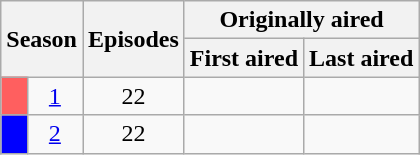<table class="wikitable plainrowheaders" style="text-align:center;">
<tr>
<th colspan="2" rowspan="2">Season</th>
<th rowspan="2">Episodes</th>
<th colspan="2">Originally aired</th>
</tr>
<tr>
<th>First aired</th>
<th>Last aired</th>
</tr>
<tr>
<td style="background: #FF5F5F;"></td>
<td><a href='#'>1</a></td>
<td>22</td>
<td></td>
<td></td>
</tr>
<tr>
<td style="background: #0000FF;"></td>
<td><a href='#'>2</a></td>
<td>22</td>
<td></td>
<td></td>
</tr>
</table>
